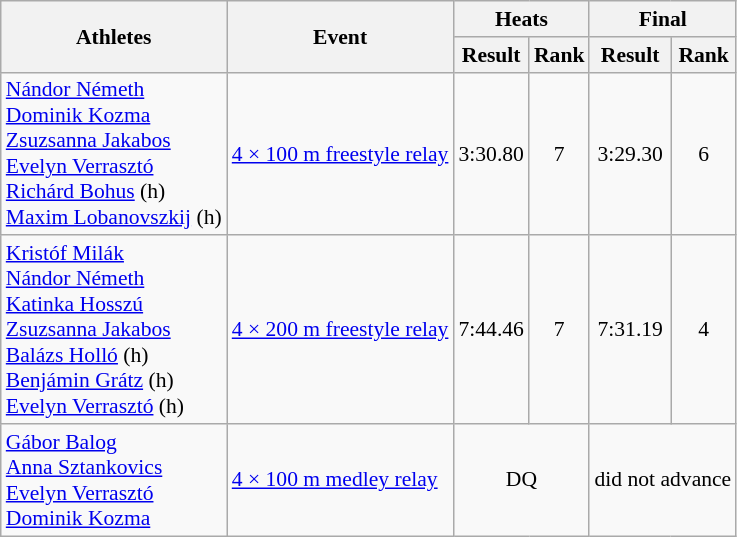<table class="wikitable" border="1" style="font-size:90%; text-align:center">
<tr>
<th rowspan="2">Athletes</th>
<th rowspan="2">Event</th>
<th colspan="2">Heats</th>
<th colspan="2">Final</th>
</tr>
<tr>
<th>Result</th>
<th>Rank</th>
<th>Result</th>
<th>Rank</th>
</tr>
<tr>
<td align="left"><a href='#'>Nándor Németh</a><br><a href='#'>Dominik Kozma</a><br><a href='#'>Zsuzsanna Jakabos</a><br><a href='#'>Evelyn Verrasztó</a><br><a href='#'>Richárd Bohus</a> (h)<br><a href='#'>Maxim Lobanovszkij</a> (h)</td>
<td align="left"><a href='#'>4 × 100 m freestyle relay</a></td>
<td>3:30.80</td>
<td>7</td>
<td>3:29.30</td>
<td>6</td>
</tr>
<tr>
<td align="left"><a href='#'>Kristóf Milák</a><br><a href='#'>Nándor Németh</a><br><a href='#'>Katinka Hosszú</a><br><a href='#'>Zsuzsanna Jakabos</a><br><a href='#'>Balázs Holló</a> (h)<br><a href='#'>Benjámin Grátz</a> (h)<br><a href='#'>Evelyn Verrasztó</a> (h)</td>
<td align="left"><a href='#'>4 × 200 m freestyle relay</a></td>
<td>7:44.46</td>
<td>7 <strong></strong></td>
<td>7:31.19</td>
<td>4</td>
</tr>
<tr>
<td align="left"><a href='#'>Gábor Balog</a><br><a href='#'>Anna Sztankovics</a><br><a href='#'>Evelyn Verrasztó</a><br><a href='#'>Dominik Kozma</a></td>
<td align="left"><a href='#'>4 × 100 m medley relay</a></td>
<td colspan=2>DQ</td>
<td colspan=2>did not advance</td>
</tr>
</table>
